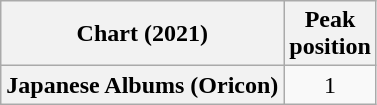<table class="wikitable sortable plainrowheaders" style="text-align:center">
<tr>
<th scope="col">Chart (2021)</th>
<th scope="col">Peak<br>position</th>
</tr>
<tr>
<th scope="row">Japanese Albums (Oricon)</th>
<td>1</td>
</tr>
</table>
